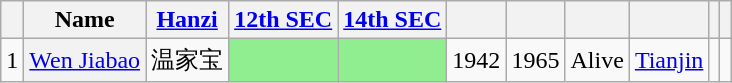<table class="wikitable sortable" style=text-align:center>
<tr>
<th scope=col></th>
<th scope=col>Name</th>
<th scope=col><a href='#'>Hanzi</a></th>
<th scope=col><a href='#'>12th SEC</a></th>
<th scope=col><a href='#'>14th SEC</a></th>
<th scope=col></th>
<th scope=col></th>
<th scope=col></th>
<th scope=col></th>
<th scope=col></th>
<th scope=col class="unsortable"></th>
</tr>
<tr>
<td>1</td>
<th align="center" scope="row" style="font-weight:normal;"><a href='#'>Wen Jiabao</a></th>
<td data-sort-value="22">温家宝</td>
<td bgcolor = LightGreen></td>
<td bgcolor = LightGreen></td>
<td>1942</td>
<td>1965</td>
<td>Alive</td>
<td><a href='#'>Tianjin</a></td>
<td></td>
<td></td>
</tr>
</table>
